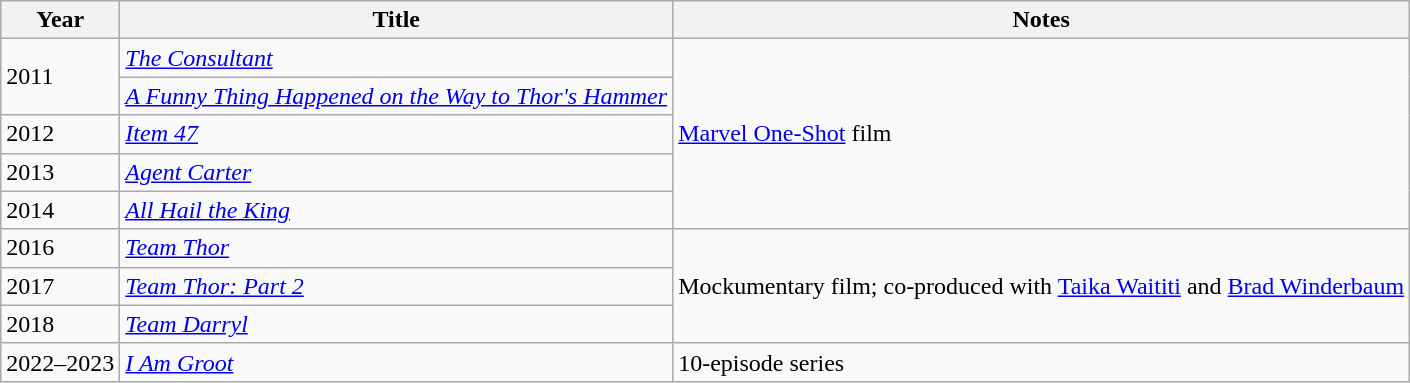<table class="wikitable sortable">
<tr>
<th>Year</th>
<th>Title</th>
<th class="unsortable">Notes</th>
</tr>
<tr>
<td rowspan="2">2011</td>
<td><em><a href='#'>The Consultant</a></em></td>
<td rowspan="5"><a href='#'>Marvel One-Shot</a> film</td>
</tr>
<tr>
<td><em><a href='#'>A Funny Thing Happened on the Way to Thor's Hammer</a></em></td>
</tr>
<tr>
<td>2012</td>
<td><em><a href='#'>Item 47</a></em></td>
</tr>
<tr>
<td>2013</td>
<td><em><a href='#'>Agent Carter</a></em></td>
</tr>
<tr>
<td>2014</td>
<td><em><a href='#'>All Hail the King</a></em></td>
</tr>
<tr>
<td>2016</td>
<td><em><a href='#'>Team Thor</a></em></td>
<td rowspan="3">Mockumentary film; co-produced with <a href='#'>Taika Waititi</a> and <a href='#'>Brad Winderbaum</a></td>
</tr>
<tr>
<td>2017</td>
<td><em><a href='#'>Team Thor: Part 2</a></em></td>
</tr>
<tr>
<td>2018</td>
<td><em><a href='#'>Team Darryl</a></em></td>
</tr>
<tr>
<td>2022–2023</td>
<td><em><a href='#'>I Am Groot</a></em></td>
<td>10-episode series</td>
</tr>
</table>
